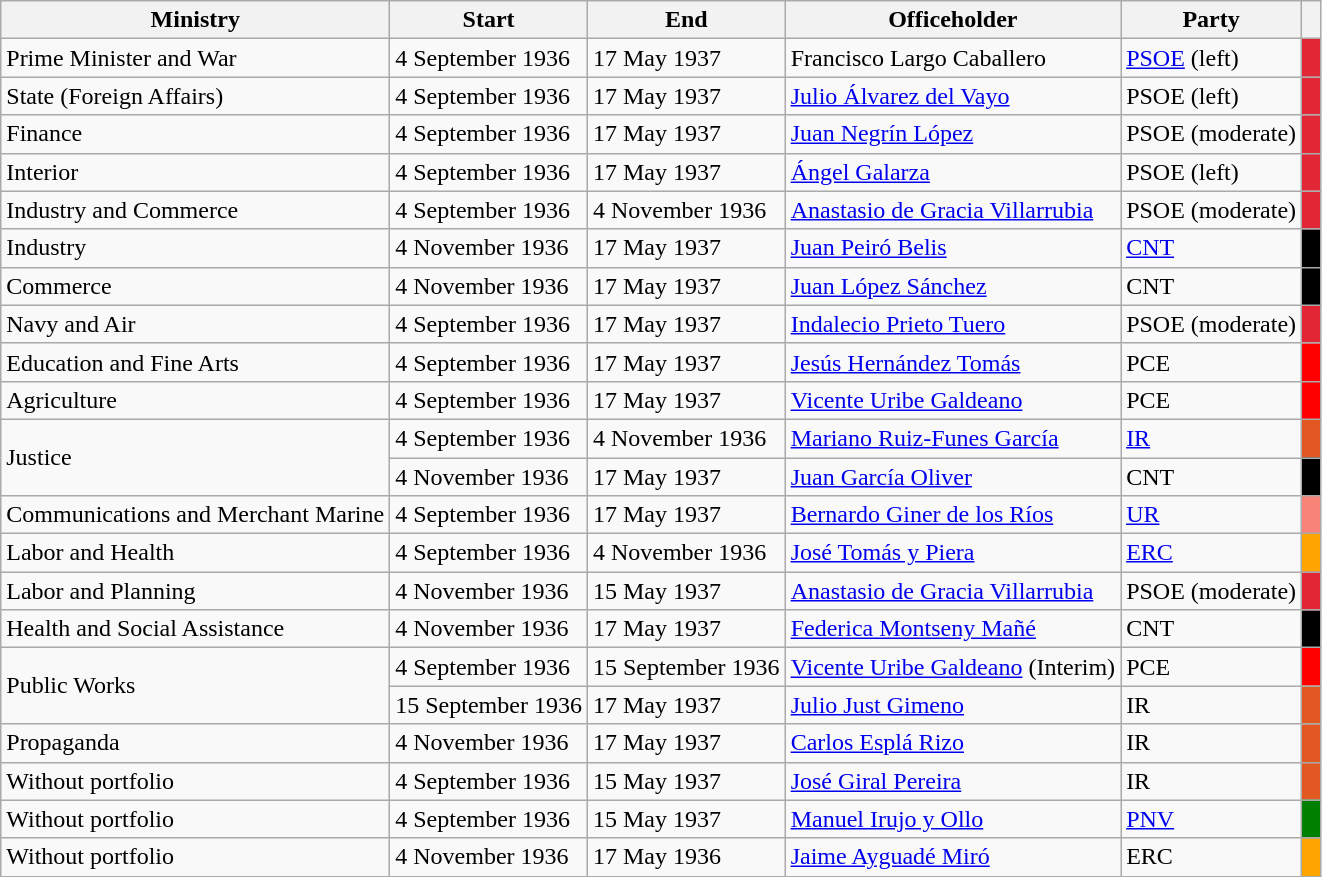<table class=wikitable>
<tr>
<th>Ministry</th>
<th>Start</th>
<th>End</th>
<th>Officeholder</th>
<th>Party</th>
<th></th>
</tr>
<tr>
<td>Prime Minister and War</td>
<td>4 September 1936</td>
<td>17 May 1937</td>
<td>Francisco Largo Caballero</td>
<td><a href='#'>PSOE</a> (left)</td>
<td style="width: 5px" bgcolor=#e32636 align="center"></td>
</tr>
<tr>
<td>State (Foreign Affairs)</td>
<td>4 September 1936</td>
<td>17 May 1937</td>
<td><a href='#'>Julio Álvarez del Vayo</a></td>
<td>PSOE (left)</td>
<td style="width: 5px" bgcolor=#e32636 align="center"></td>
</tr>
<tr>
<td>Finance</td>
<td>4 September 1936</td>
<td>17 May 1937</td>
<td><a href='#'>Juan Negrín López</a></td>
<td>PSOE (moderate)</td>
<td style="width: 5px" bgcolor=#e32636 align="center"></td>
</tr>
<tr>
<td>Interior</td>
<td>4 September 1936</td>
<td>17 May 1937</td>
<td><a href='#'>Ángel Galarza</a></td>
<td>PSOE (left)</td>
<td style="width: 5px" bgcolor=#e32636 align="center"></td>
</tr>
<tr>
<td>Industry and Commerce</td>
<td>4 September 1936</td>
<td>4 November 1936</td>
<td><a href='#'>Anastasio de Gracia Villarrubia</a></td>
<td>PSOE (moderate)</td>
<td style="width: 5px" bgcolor=#e32636 align="center"></td>
</tr>
<tr>
<td>Industry</td>
<td>4 November 1936</td>
<td>17 May 1937</td>
<td><a href='#'>Juan Peiró Belis</a></td>
<td><a href='#'>CNT</a></td>
<td style="width: 5px" bgcolor=#000000 align="center"></td>
</tr>
<tr>
<td>Commerce</td>
<td>4 November 1936</td>
<td>17 May 1937</td>
<td><a href='#'>Juan López Sánchez</a></td>
<td>CNT</td>
<td style="width: 5px" bgcolor=#000000 align="center"></td>
</tr>
<tr>
<td>Navy and Air</td>
<td>4 September 1936</td>
<td>17 May 1937</td>
<td><a href='#'>Indalecio Prieto Tuero</a></td>
<td>PSOE (moderate)</td>
<td style="width: 5px" bgcolor=#e32636 align="center"></td>
</tr>
<tr>
<td>Education and Fine Arts</td>
<td>4 September 1936</td>
<td>17 May 1937</td>
<td><a href='#'>Jesús Hernández Tomás</a></td>
<td>PCE</td>
<td style="width: 5px" bgcolor=red align="center"></td>
</tr>
<tr>
<td>Agriculture</td>
<td>4 September 1936</td>
<td>17 May 1937</td>
<td><a href='#'>Vicente Uribe Galdeano</a></td>
<td>PCE</td>
<td style="width: 5px" bgcolor=red align="center"></td>
</tr>
<tr>
<td rowspan=2>Justice</td>
<td>4 September 1936</td>
<td>4 November 1936</td>
<td><a href='#'>Mariano Ruiz-Funes García</a></td>
<td><a href='#'>IR</a></td>
<td style="width: 5px" bgcolor=#e25822 align="center"></td>
</tr>
<tr>
<td>4 November 1936</td>
<td>17 May 1937</td>
<td><a href='#'>Juan García Oliver</a></td>
<td>CNT</td>
<td style="width: 5px" bgcolor=#000000 align="center"></td>
</tr>
<tr>
<td>Communications and Merchant Marine</td>
<td>4 September 1936</td>
<td>17 May 1937</td>
<td><a href='#'>Bernardo Giner de los Ríos</a></td>
<td><a href='#'>UR</a></td>
<td style="width: 5px" bgcolor="#f88379" align="center"></td>
</tr>
<tr>
<td>Labor and Health</td>
<td>4 September 1936</td>
<td>4 November 1936</td>
<td><a href='#'>José Tomás y Piera</a></td>
<td><a href='#'>ERC</a></td>
<td style="width: 5px" bgcolor="orange" align="center"></td>
</tr>
<tr>
<td>Labor and Planning</td>
<td>4 November 1936</td>
<td>15 May 1937</td>
<td><a href='#'>Anastasio de Gracia Villarrubia</a></td>
<td>PSOE (moderate)</td>
<td style="width: 5px" bgcolor=#e32636 align="center"></td>
</tr>
<tr>
<td>Health and Social Assistance</td>
<td>4 November 1936</td>
<td>17 May 1937</td>
<td><a href='#'>Federica Montseny Mañé</a></td>
<td>CNT</td>
<td style="width: 5px" bgcolor=#000000 align="center"></td>
</tr>
<tr>
<td rowspan=2>Public Works</td>
<td>4 September 1936</td>
<td>15 September 1936</td>
<td><a href='#'>Vicente Uribe Galdeano</a> (Interim)</td>
<td>PCE</td>
<td style="width: 5px" bgcolor=red align="center"></td>
</tr>
<tr>
<td>15 September 1936</td>
<td>17 May 1937</td>
<td><a href='#'>Julio Just Gimeno</a></td>
<td>IR</td>
<td style="width: 5px" bgcolor=#e25822 align="center"></td>
</tr>
<tr>
<td>Propaganda</td>
<td>4 November 1936</td>
<td>17 May 1937</td>
<td><a href='#'>Carlos Esplá Rizo</a></td>
<td>IR</td>
<td style="width: 5px" bgcolor=#e25822 align="center"></td>
</tr>
<tr>
<td>Without portfolio</td>
<td>4 September 1936</td>
<td>15 May 1937</td>
<td><a href='#'>José Giral Pereira</a></td>
<td>IR</td>
<td style="width: 5px" bgcolor=#e25822 align="center"></td>
</tr>
<tr>
<td>Without portfolio</td>
<td>4 September 1936</td>
<td>15 May 1937</td>
<td><a href='#'>Manuel Irujo y Ollo</a></td>
<td><a href='#'>PNV</a></td>
<td style="width: 5px" bgcolor="#008000" align="center"></td>
</tr>
<tr>
<td>Without portfolio</td>
<td>4 November 1936</td>
<td>17 May 1936</td>
<td><a href='#'>Jaime Ayguadé Miró</a></td>
<td>ERC</td>
<td style="width: 5px" bgcolor="orange" align="center"></td>
</tr>
</table>
